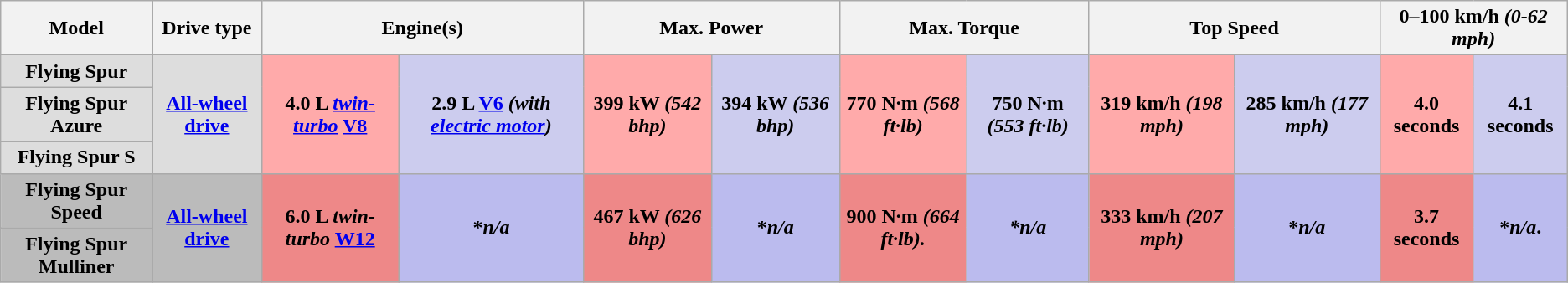<table class="wikitable sortable mw-collapsible">
<tr>
<th>Model</th>
<th colspan=1>Drive type</th>
<th colspan=2>Engine(s)</th>
<th colspan=2>Max. Power</th>
<th colspan=2>Max. Torque</th>
<th colspan=2>Top Speed</th>
<th colspan=2>0–100 km/h <em>(0-62 mph)</em></th>
</tr>
<tr>
<th style="background:#ddd;">Flying Spur</th>
<th style="background:#ddd;" rowspan=3><a href='#'>All-wheel drive</a></th>
<th style="background:#faa;" rowspan=3>4.0 L <em><a href='#'>twin-turbo</a></em> <a href='#'>V8</a></th>
<th style="background:#cce;" rowspan=3>2.9 L <a href='#'>V6</a> <em>(with <a href='#'>electric motor</a>)</em></th>
<th style="background:#faa;" rowspan=3>399 kW <em>(542 bhp)</em></th>
<th style="background:#cce;" rowspan=3>394 kW <em>(536 bhp)</em></th>
<th style="background:#faa;" rowspan=3>770 N·m <em>(568 ft·lb)</em></th>
<th style="background:#cce;" rowspan=3>750 N·m <em>(553 ft·lb)</em></th>
<th style="background:#faa;" rowspan=3>319 km/h <em>(198 mph)</em></th>
<th style="background:#cce;" rowspan=3>285 km/h <em>(177 mph)</em></th>
<th style="background:#faa;" rowspan=3>4.0 seconds</th>
<th style="background:#cce;" rowspan=3>4.1 seconds</th>
</tr>
<tr>
<th style="background:#ddd;">Flying Spur Azure</th>
</tr>
<tr>
<th style="background:#ddd;">Flying Spur S</th>
</tr>
<tr>
<th style="background:#bbb;">Flying Spur Speed</th>
<th style="background:#bbb;" rowspan=3><a href='#'>All-wheel drive</a></th>
<th style="background:#e88;"  rowspan=2>6.0 L <em>twin-turbo</em> <a href='#'>W12</a></th>
<th style="background:#bbe;" rowspan=2>*<em>n/a</em></th>
<th style="background:#e88;" rowspan=2>467 kW <em>(626 bhp)</em></th>
<th style="background:#bbe;" rowspan=2>*<em>n/a</em></th>
<th style="background:#e88;" rowspan=2>900 N·m <em>(664 ft·lb).</em></th>
<th style="background:#bbe;" rowspan=2><em>*n/a</em></th>
<th style="background:#e88;" rowspan=2>333 km/h <em>(207 mph)</em></th>
<th style="background:#bbe;" rowspan=2>*<em>n/a</em></th>
<th style="background:#e88;" rowspan=2>3.7 seconds</th>
<th style="background:#bbe;" rowspan=2>*<em>n/a</em>.</th>
</tr>
<tr>
<th style="background:#bbb;">Flying Spur Mulliner</th>
</tr>
</table>
